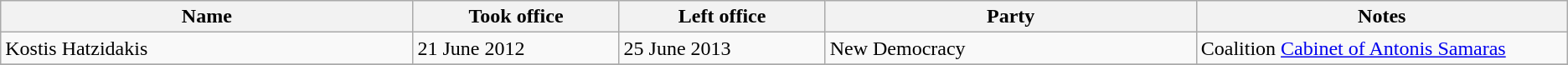<table class="wikitable">
<tr>
<th width="20%">Name</th>
<th width="10%">Took office</th>
<th width="10%">Left office</th>
<th width="18%">Party</th>
<th width="18%">Notes</th>
</tr>
<tr>
<td>Kostis Hatzidakis</td>
<td>21 June 2012</td>
<td>25 June 2013</td>
<td>New Democracy</td>
<td>Coalition <a href='#'>Cabinet of Antonis Samaras</a></td>
</tr>
<tr>
</tr>
</table>
